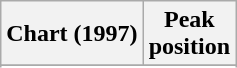<table class="wikitable sortable plainrowheaders" style="text-align:center">
<tr>
<th>Chart (1997)</th>
<th>Peak<br>position</th>
</tr>
<tr>
</tr>
<tr>
</tr>
<tr>
</tr>
<tr>
</tr>
<tr>
</tr>
<tr>
</tr>
</table>
